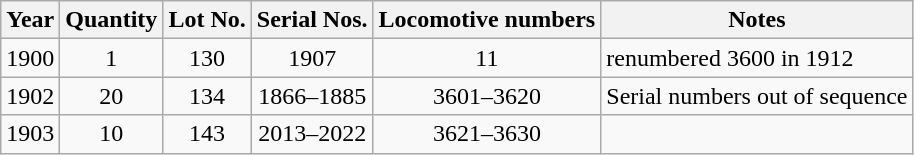<table class="wikitable" style="text-align:center">
<tr>
<th>Year</th>
<th>Quantity</th>
<th>Lot No.</th>
<th>Serial Nos.</th>
<th>Locomotive numbers</th>
<th>Notes</th>
</tr>
<tr>
<td>1900</td>
<td>1</td>
<td>130</td>
<td>1907</td>
<td>11</td>
<td align=left>renumbered 3600 in 1912</td>
</tr>
<tr>
<td>1902</td>
<td>20</td>
<td>134</td>
<td>1866–1885</td>
<td>3601–3620</td>
<td align=left>Serial numbers out of sequence</td>
</tr>
<tr>
<td>1903</td>
<td>10</td>
<td>143</td>
<td>2013–2022</td>
<td>3621–3630</td>
<td align=left></td>
</tr>
</table>
